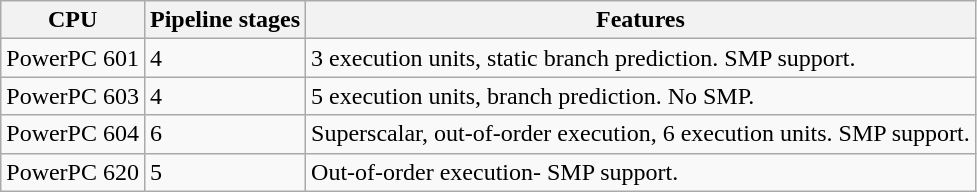<table class="wikitable">
<tr>
<th>CPU</th>
<th>Pipeline stages</th>
<th>Features</th>
</tr>
<tr>
<td>PowerPC 601</td>
<td>4</td>
<td>3 execution units, static branch prediction. SMP support.</td>
</tr>
<tr>
<td>PowerPC 603</td>
<td>4</td>
<td>5 execution units, branch prediction. No SMP.</td>
</tr>
<tr>
<td>PowerPC 604</td>
<td>6</td>
<td>Superscalar, out-of-order execution, 6 execution units. SMP support.</td>
</tr>
<tr>
<td>PowerPC 620</td>
<td>5</td>
<td>Out-of-order execution- SMP support.</td>
</tr>
</table>
